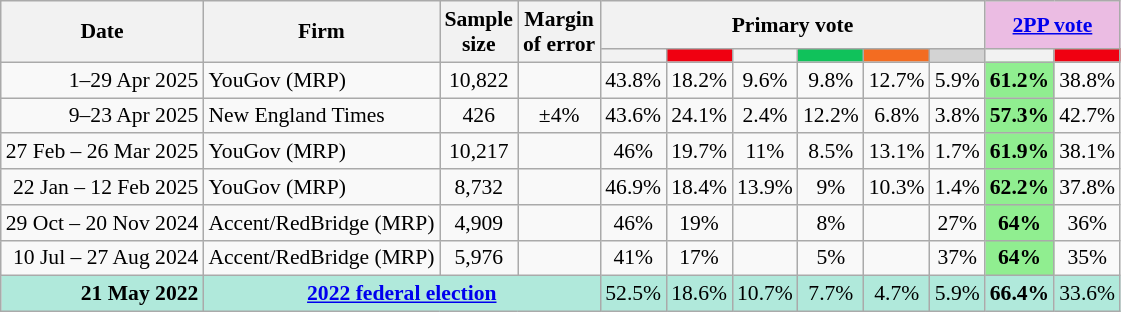<table class="nowrap wikitable tpl-blanktable" style=text-align:center;font-size:90%>
<tr>
<th rowspan=2>Date</th>
<th rowspan=2>Firm</th>
<th rowspan=2>Sample<br>size</th>
<th rowspan=2>Margin<br>of error</th>
<th colspan=6>Primary vote</th>
<th colspan=2 class=unsortable style=background:#ebbce3><a href='#'>2PP vote</a></th>
</tr>
<tr>
<th style=background:></th>
<th class="unsortable" style="background:#F00011"></th>
<th class=unsortable style=background:></th>
<th class=unsortable style=background:#10C25B></th>
<th class=unsortable style=background:#f36c21></th>
<th class=unsortable style=background:lightgray></th>
<th style=background:></th>
<th class="unsortable" style="background:#F00011"></th>
</tr>
<tr>
<td align=right>1–29 Apr 2025</td>
<td align=left>YouGov (MRP)</td>
<td>10,822</td>
<td></td>
<td>43.8%</td>
<td>18.2%</td>
<td>9.6%</td>
<td>9.8%</td>
<td>12.7%</td>
<td>5.9%</td>
<th style=background:#90ee90>61.2%</th>
<td>38.8%</td>
</tr>
<tr>
<td align=right>9–23 Apr 2025</td>
<td align=left>New England Times</td>
<td>426</td>
<td>±4%</td>
<td>43.6%</td>
<td>24.1%</td>
<td>2.4%</td>
<td>12.2%</td>
<td>6.8%</td>
<td>3.8%</td>
<th style=background:#90ee90>57.3%</th>
<td>42.7%</td>
</tr>
<tr>
<td align=right>27 Feb – 26 Mar 2025</td>
<td align=left>YouGov (MRP)</td>
<td>10,217</td>
<td></td>
<td>46%</td>
<td>19.7%</td>
<td>11%</td>
<td>8.5%</td>
<td>13.1%</td>
<td>1.7%</td>
<th style=background:#90ee90>61.9%</th>
<td>38.1%</td>
</tr>
<tr>
<td align=right>22 Jan – 12 Feb 2025</td>
<td align=left>YouGov (MRP)</td>
<td>8,732</td>
<td></td>
<td>46.9%</td>
<td>18.4%</td>
<td>13.9%</td>
<td>9%</td>
<td>10.3%</td>
<td>1.4%</td>
<th style=background:#90ee90>62.2%</th>
<td>37.8%</td>
</tr>
<tr>
<td align=right>29 Oct – 20 Nov 2024</td>
<td align=left>Accent/RedBridge (MRP)</td>
<td>4,909</td>
<td></td>
<td>46%</td>
<td>19%</td>
<td></td>
<td>8%</td>
<td></td>
<td>27%</td>
<th style=background:#90ee90>64%</th>
<td>36%</td>
</tr>
<tr>
<td align=right>10 Jul – 27 Aug 2024</td>
<td align=left>Accent/RedBridge (MRP)</td>
<td>5,976</td>
<td></td>
<td>41%</td>
<td>17%</td>
<td></td>
<td>5%</td>
<td></td>
<td>37%</td>
<th style=background:#90ee90>64%</th>
<td>35%</td>
</tr>
<tr style="background:#b0e9db">
<td style="text-align:right" data-sort-value="21-May-2022"><strong>21 May 2022</strong></td>
<td colspan="3" style="text-align:center"><strong><a href='#'>2022 federal election</a></strong></td>
<td>52.5%</td>
<td>18.6%</td>
<td>10.7%</td>
<td>7.7%</td>
<td>4.7%</td>
<td>5.9%</td>
<td><strong>66.4%</strong></td>
<td>33.6%</td>
</tr>
</table>
